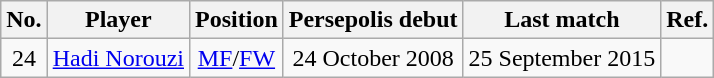<table class="wikitable" style="text-align: center;">
<tr>
<th>No.</th>
<th>Player</th>
<th>Position</th>
<th>Persepolis debut</th>
<th>Last match</th>
<th>Ref.<br></th>
</tr>
<tr>
<td>24</td>
<td align=left> <a href='#'>Hadi Norouzi</a></td>
<td><a href='#'>MF</a>/<a href='#'>FW</a></td>
<td>24 October 2008</td>
<td>25 September 2015</td>
<td></td>
</tr>
</table>
